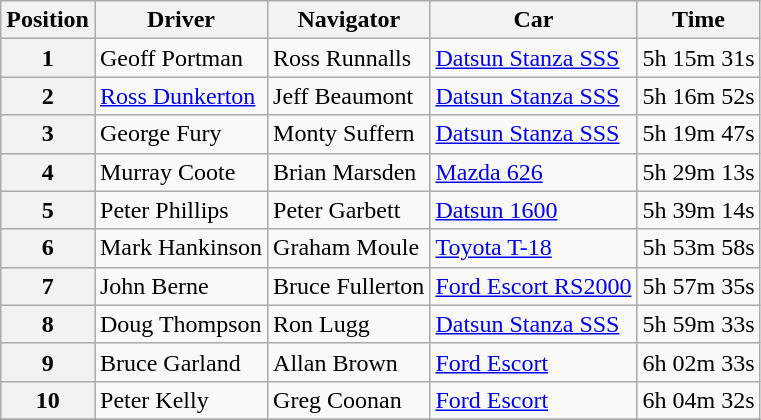<table class="wikitable" border="1">
<tr>
<th>Position</th>
<th>Driver</th>
<th>Navigator</th>
<th>Car</th>
<th>Time</th>
</tr>
<tr>
<th>1</th>
<td>Geoff Portman</td>
<td>Ross Runnalls</td>
<td><a href='#'>Datsun Stanza SSS</a></td>
<td align="center">5h 15m 31s</td>
</tr>
<tr>
<th>2</th>
<td><a href='#'>Ross Dunkerton</a></td>
<td>Jeff Beaumont</td>
<td><a href='#'>Datsun Stanza SSS</a></td>
<td align="center">5h 16m 52s</td>
</tr>
<tr>
<th>3</th>
<td>George Fury</td>
<td>Monty Suffern</td>
<td><a href='#'>Datsun Stanza SSS</a></td>
<td align="center">5h 19m 47s</td>
</tr>
<tr>
<th>4</th>
<td>Murray Coote</td>
<td>Brian Marsden</td>
<td><a href='#'>Mazda 626</a></td>
<td align="center">5h 29m 13s</td>
</tr>
<tr>
<th>5</th>
<td>Peter Phillips</td>
<td>Peter Garbett</td>
<td><a href='#'>Datsun 1600</a></td>
<td align="center">5h 39m 14s</td>
</tr>
<tr>
<th>6</th>
<td>Mark Hankinson</td>
<td>Graham Moule</td>
<td><a href='#'>Toyota T-18</a></td>
<td align="center">5h 53m 58s</td>
</tr>
<tr>
<th>7</th>
<td>John Berne</td>
<td>Bruce Fullerton</td>
<td><a href='#'>Ford Escort RS2000</a></td>
<td align="center">5h 57m 35s</td>
</tr>
<tr>
<th>8</th>
<td>Doug Thompson</td>
<td>Ron Lugg</td>
<td><a href='#'>Datsun Stanza SSS</a></td>
<td align="center">5h 59m 33s</td>
</tr>
<tr>
<th>9</th>
<td>Bruce Garland</td>
<td>Allan Brown</td>
<td><a href='#'>Ford Escort</a></td>
<td align="center">6h 02m 33s</td>
</tr>
<tr>
<th>10</th>
<td>Peter Kelly</td>
<td>Greg Coonan</td>
<td><a href='#'>Ford Escort</a></td>
<td align="center">6h 04m 32s</td>
</tr>
<tr>
</tr>
</table>
